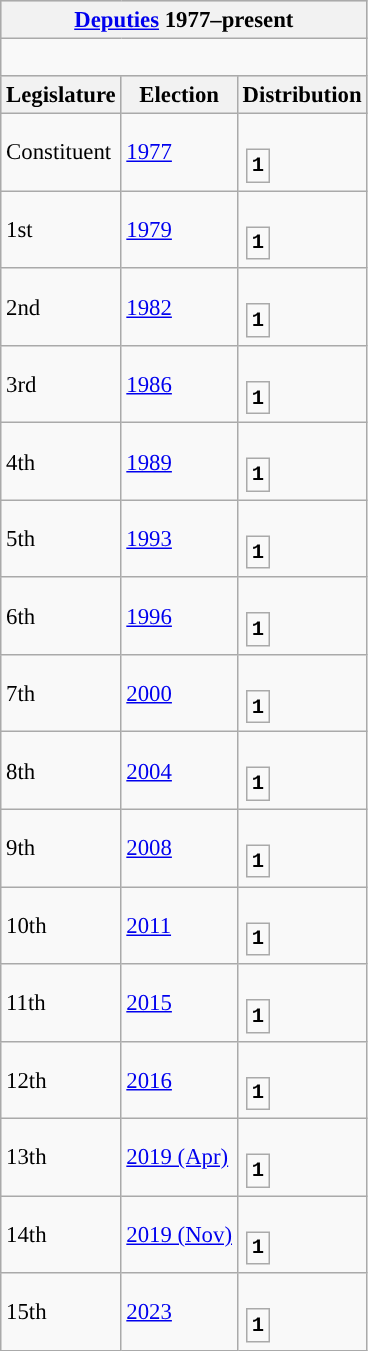<table class="wikitable" style="font-size:95%;">
<tr bgcolor="#CCCCCC">
<th colspan="3"><a href='#'>Deputies</a> 1977–present</th>
</tr>
<tr>
<td colspan="3"><br>





</td>
</tr>
<tr bgcolor="#CCCCCC">
<th>Legislature</th>
<th>Election</th>
<th>Distribution</th>
</tr>
<tr>
<td>Constituent</td>
<td><a href='#'>1977</a></td>
<td><br><table style="width:1.5em; font-size:90%; text-align:center; font-family:Courier New;">
<tr style="font-weight:bold">
<td style="background:">1</td>
</tr>
</table>
</td>
</tr>
<tr>
<td>1st</td>
<td><a href='#'>1979</a></td>
<td><br><table style="width:1.5em; font-size:90%; text-align:center; font-family:Courier New;">
<tr style="font-weight:bold">
<td style="background:">1</td>
</tr>
</table>
</td>
</tr>
<tr>
<td>2nd</td>
<td><a href='#'>1982</a></td>
<td><br><table style="width:1.5em; font-size:90%; text-align:center; font-family:Courier New;">
<tr style="font-weight:bold">
<td style="background:">1</td>
</tr>
</table>
</td>
</tr>
<tr>
<td>3rd</td>
<td><a href='#'>1986</a></td>
<td><br><table style="width:1.5em; font-size:90%; text-align:center; font-family:Courier New;">
<tr style="font-weight:bold">
<td style="background:">1</td>
</tr>
</table>
</td>
</tr>
<tr>
<td>4th</td>
<td><a href='#'>1989</a></td>
<td><br><table style="width:1.5em; font-size:90%; text-align:center; font-family:Courier New;">
<tr style="font-weight:bold">
<td style="background:">1</td>
</tr>
</table>
</td>
</tr>
<tr>
<td>5th</td>
<td><a href='#'>1993</a></td>
<td><br><table style="width:1.5em; font-size:90%; text-align:center; font-family:Courier New;">
<tr style="font-weight:bold">
<td style="background:">1</td>
</tr>
</table>
</td>
</tr>
<tr>
<td>6th</td>
<td><a href='#'>1996</a></td>
<td><br><table style="width:1.5em; font-size:90%; text-align:center; font-family:Courier New;">
<tr style="font-weight:bold">
<td style="background:">1</td>
</tr>
</table>
</td>
</tr>
<tr>
<td>7th</td>
<td><a href='#'>2000</a></td>
<td><br><table style="width:1.5em; font-size:90%; text-align:center; font-family:Courier New;">
<tr style="font-weight:bold">
<td style="background:">1</td>
</tr>
</table>
</td>
</tr>
<tr>
<td>8th</td>
<td><a href='#'>2004</a></td>
<td><br><table style="width:1.5em; font-size:90%; text-align:center; font-family:Courier New;">
<tr style="font-weight:bold">
<td style="background:">1</td>
</tr>
</table>
</td>
</tr>
<tr>
<td>9th</td>
<td><a href='#'>2008</a></td>
<td><br><table style="width:1.5em; font-size:90%; text-align:center; font-family:Courier New;">
<tr style="font-weight:bold">
<td style="background:">1</td>
</tr>
</table>
</td>
</tr>
<tr>
<td>10th</td>
<td><a href='#'>2011</a></td>
<td><br><table style="width:1.5em; font-size:90%; text-align:center; font-family:Courier New;">
<tr style="font-weight:bold">
<td style="background:">1</td>
</tr>
</table>
</td>
</tr>
<tr>
<td>11th</td>
<td><a href='#'>2015</a></td>
<td><br><table style="width:1.5em; font-size:90%; text-align:center; font-family:Courier New;">
<tr style="font-weight:bold">
<td style="background:">1</td>
</tr>
</table>
</td>
</tr>
<tr>
<td>12th</td>
<td><a href='#'>2016</a></td>
<td><br><table style="width:1.5em; font-size:90%; text-align:center; font-family:Courier New;">
<tr style="font-weight:bold">
<td style="background:">1</td>
</tr>
</table>
</td>
</tr>
<tr>
<td>13th</td>
<td><a href='#'>2019 (Apr)</a></td>
<td><br><table style="width:1.5em; font-size:90%; text-align:center; font-family:Courier New;">
<tr style="font-weight:bold">
<td style="background:">1</td>
</tr>
</table>
</td>
</tr>
<tr>
<td>14th</td>
<td><a href='#'>2019 (Nov)</a></td>
<td><br><table style="width:1.5em; font-size:90%; text-align:center; font-family:Courier New;">
<tr style="font-weight:bold">
<td style="background:">1</td>
</tr>
</table>
</td>
</tr>
<tr>
<td>15th</td>
<td><a href='#'>2023</a></td>
<td><br><table style="width:1.5em; font-size:90%; text-align:center; font-family:Courier New;">
<tr style="font-weight:bold">
<td style="background:">1</td>
</tr>
</table>
</td>
</tr>
</table>
